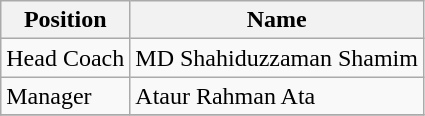<table class="wikitable" style="text-align:left;margin-left:1em;float:center">
<tr>
<th>Position</th>
<th>Name</th>
</tr>
<tr>
<td>Head Coach</td>
<td> MD Shahiduzzaman Shamim</td>
</tr>
<tr>
<td>Manager</td>
<td> Ataur Rahman Ata</td>
</tr>
<tr>
</tr>
</table>
